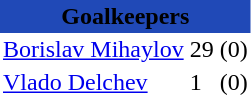<table class="toccolours" border="0" cellpadding="2" cellspacing="0" align="left" style="margin:0.5em;">
<tr>
<th colspan="4" align="center" bgcolor="#2049B7"><span>Goalkeepers</span></th>
</tr>
<tr>
<td> <a href='#'>Borislav Mihaylov</a></td>
<td>29</td>
<td>(0)</td>
</tr>
<tr>
<td> <a href='#'>Vlado Delchev</a></td>
<td>1</td>
<td>(0)</td>
</tr>
<tr>
</tr>
</table>
